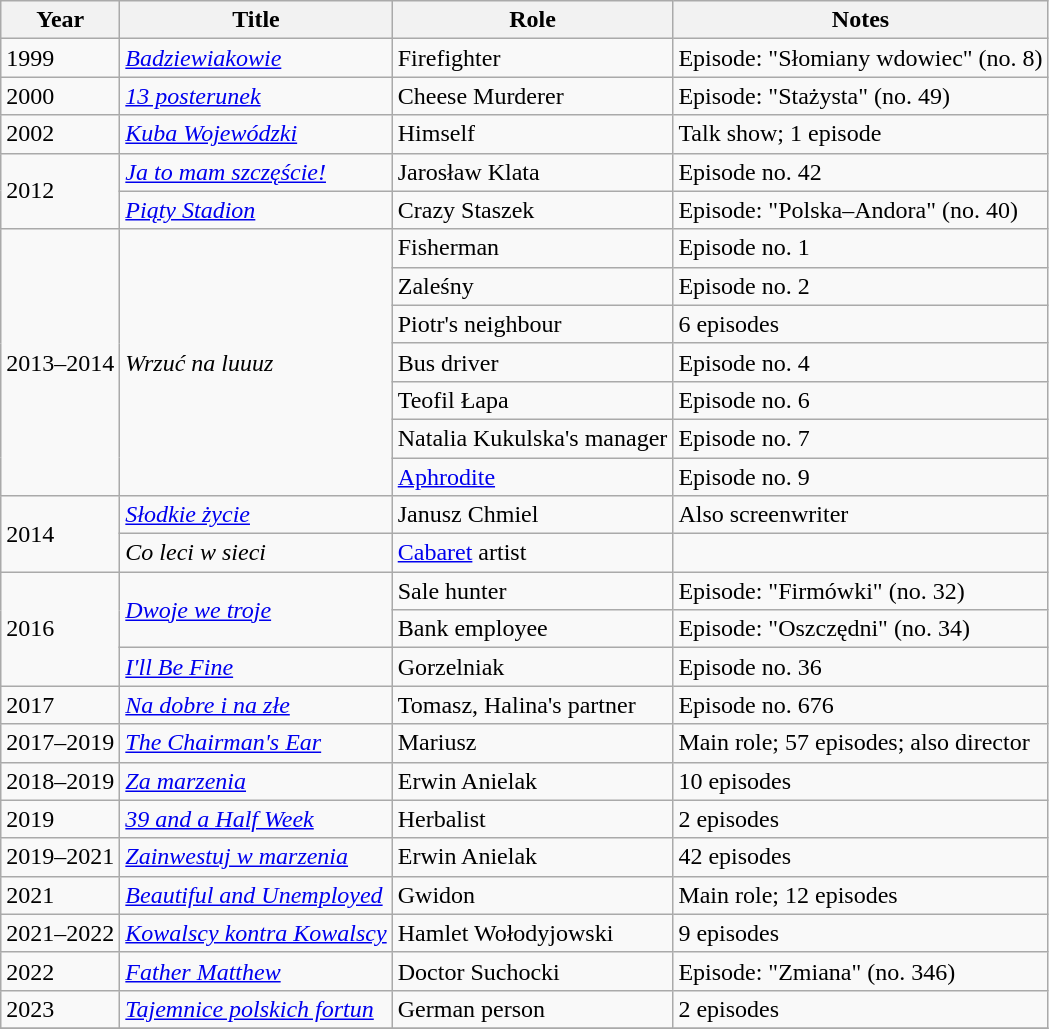<table class="wikitable plainrowheaders sortable">
<tr>
<th scope="col">Year</th>
<th scope="col">Title</th>
<th scope="col">Role</th>
<th scope="col" class="unsortable">Notes</th>
</tr>
<tr>
<td>1999</td>
<td><em><a href='#'>Badziewiakowie</a></em></td>
<td>Firefighter</td>
<td>Episode: "Słomiany wdowiec" (no. 8)</td>
</tr>
<tr>
<td>2000</td>
<td><em><a href='#'>13 posterunek</a></em></td>
<td>Cheese Murderer</td>
<td>Episode: "Stażysta" (no. 49)</td>
</tr>
<tr>
<td>2002</td>
<td><em><a href='#'>Kuba Wojewódzki</a></em></td>
<td>Himself</td>
<td>Talk show; 1 episode</td>
</tr>
<tr>
<td rowspan=2>2012</td>
<td><em><a href='#'>Ja to mam szczęście!</a></em></td>
<td>Jarosław Klata</td>
<td>Episode no. 42</td>
</tr>
<tr>
<td><em><a href='#'>Piąty Stadion</a></em></td>
<td>Crazy Staszek</td>
<td>Episode: "Polska–Andora" (no. 40)</td>
</tr>
<tr>
<td rowspan=7>2013–2014</td>
<td rowspan=7><em>Wrzuć na luuuz</em></td>
<td>Fisherman</td>
<td>Episode no. 1</td>
</tr>
<tr>
<td>Zaleśny</td>
<td>Episode no. 2</td>
</tr>
<tr>
<td>Piotr's neighbour</td>
<td>6 episodes</td>
</tr>
<tr>
<td>Bus driver</td>
<td>Episode no. 4</td>
</tr>
<tr>
<td>Teofil Łapa</td>
<td>Episode no. 6</td>
</tr>
<tr>
<td>Natalia Kukulska's manager</td>
<td>Episode no. 7</td>
</tr>
<tr>
<td><a href='#'>Aphrodite</a></td>
<td>Episode no. 9</td>
</tr>
<tr>
<td rowspan=2>2014</td>
<td><em><a href='#'>Słodkie życie</a></em></td>
<td>Janusz Chmiel</td>
<td>Also screenwriter</td>
</tr>
<tr>
<td><em>Co leci w sieci</em></td>
<td><a href='#'>Cabaret</a> artist</td>
<td></td>
</tr>
<tr>
<td rowspan=3>2016</td>
<td rowspan=2><em><a href='#'>Dwoje we troje</a></em></td>
<td>Sale hunter</td>
<td>Episode: "Firmówki" (no. 32)</td>
</tr>
<tr>
<td>Bank employee</td>
<td>Episode: "Oszczędni" (no. 34)</td>
</tr>
<tr>
<td><em><a href='#'>I'll Be Fine</a></em></td>
<td>Gorzelniak</td>
<td>Episode no. 36</td>
</tr>
<tr>
<td>2017</td>
<td><em><a href='#'>Na dobre i na złe</a></em></td>
<td>Tomasz, Halina's partner</td>
<td>Episode no. 676</td>
</tr>
<tr>
<td>2017–2019</td>
<td><em><a href='#'>The Chairman's Ear</a></em></td>
<td>Mariusz</td>
<td>Main role; 57 episodes; also director</td>
</tr>
<tr>
<td>2018–2019</td>
<td><em><a href='#'>Za marzenia</a></em></td>
<td>Erwin Anielak</td>
<td>10 episodes</td>
</tr>
<tr>
<td>2019</td>
<td><em><a href='#'>39 and a Half Week</a></em></td>
<td>Herbalist</td>
<td>2 episodes</td>
</tr>
<tr>
<td>2019–2021</td>
<td><em><a href='#'>Zainwestuj w marzenia</a></em></td>
<td>Erwin Anielak</td>
<td>42 episodes</td>
</tr>
<tr>
<td>2021</td>
<td><em><a href='#'>Beautiful and Unemployed</a></em></td>
<td>Gwidon</td>
<td>Main role; 12 episodes</td>
</tr>
<tr>
<td>2021–2022</td>
<td><em><a href='#'>Kowalscy kontra Kowalscy</a></em></td>
<td>Hamlet Wołodyjowski</td>
<td>9 episodes</td>
</tr>
<tr>
<td>2022</td>
<td><em><a href='#'>Father Matthew</a></em></td>
<td>Doctor Suchocki</td>
<td>Episode: "Zmiana" (no. 346)</td>
</tr>
<tr>
<td>2023</td>
<td><em><a href='#'>Tajemnice polskich fortun</a></em></td>
<td>German person</td>
<td>2 episodes</td>
</tr>
<tr>
</tr>
</table>
